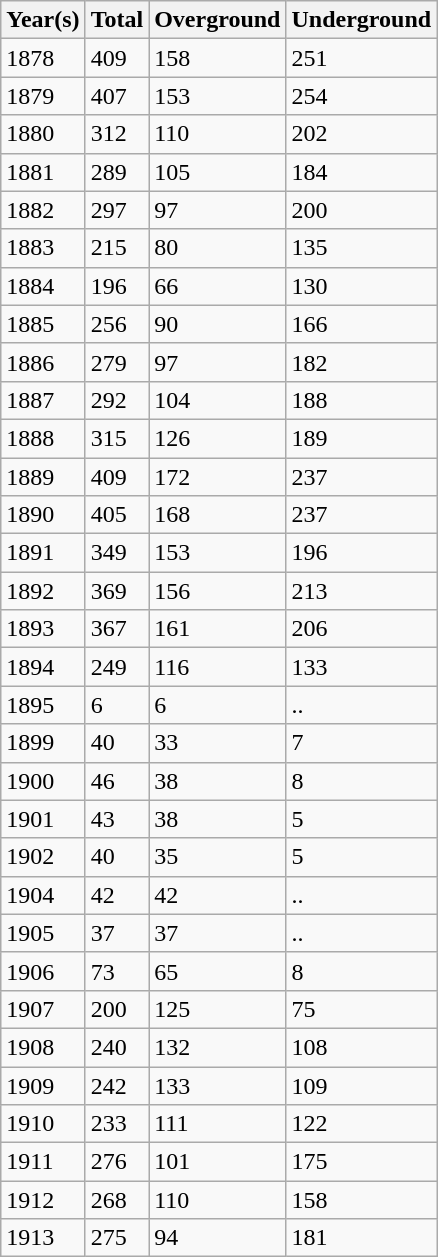<table class="wikitable sortable mw-collapsible mw-collapsed">
<tr>
<th>Year(s)</th>
<th>Total</th>
<th>Overground</th>
<th>Underground</th>
</tr>
<tr>
<td>1878</td>
<td>409</td>
<td>158</td>
<td>251</td>
</tr>
<tr>
<td>1879</td>
<td>407</td>
<td>153</td>
<td>254</td>
</tr>
<tr>
<td>1880</td>
<td>312</td>
<td>110</td>
<td>202</td>
</tr>
<tr>
<td>1881</td>
<td>289</td>
<td>105</td>
<td>184</td>
</tr>
<tr>
<td>1882</td>
<td>297</td>
<td>97</td>
<td>200</td>
</tr>
<tr>
<td>1883</td>
<td>215</td>
<td>80</td>
<td>135</td>
</tr>
<tr>
<td>1884</td>
<td>196</td>
<td>66</td>
<td>130</td>
</tr>
<tr>
<td>1885</td>
<td>256</td>
<td>90</td>
<td>166</td>
</tr>
<tr>
<td>1886</td>
<td>279</td>
<td>97</td>
<td>182</td>
</tr>
<tr>
<td>1887</td>
<td>292</td>
<td>104</td>
<td>188</td>
</tr>
<tr>
<td>1888</td>
<td>315</td>
<td>126</td>
<td>189</td>
</tr>
<tr>
<td>1889</td>
<td>409</td>
<td>172</td>
<td>237</td>
</tr>
<tr>
<td>1890</td>
<td>405</td>
<td>168</td>
<td>237</td>
</tr>
<tr>
<td>1891</td>
<td>349</td>
<td>153</td>
<td>196</td>
</tr>
<tr>
<td>1892</td>
<td>369</td>
<td>156</td>
<td>213</td>
</tr>
<tr>
<td>1893</td>
<td>367</td>
<td>161</td>
<td>206</td>
</tr>
<tr>
<td>1894</td>
<td>249</td>
<td>116</td>
<td>133</td>
</tr>
<tr>
<td>1895</td>
<td>6</td>
<td>6</td>
<td>..</td>
</tr>
<tr>
<td>1899</td>
<td>40</td>
<td>33</td>
<td>7</td>
</tr>
<tr>
<td>1900</td>
<td>46</td>
<td>38</td>
<td>8</td>
</tr>
<tr>
<td>1901</td>
<td>43</td>
<td>38</td>
<td>5</td>
</tr>
<tr>
<td>1902</td>
<td>40</td>
<td>35</td>
<td>5</td>
</tr>
<tr>
<td>1904</td>
<td>42</td>
<td>42</td>
<td>..</td>
</tr>
<tr>
<td>1905</td>
<td>37</td>
<td>37</td>
<td>..</td>
</tr>
<tr>
<td>1906</td>
<td>73</td>
<td>65</td>
<td>8</td>
</tr>
<tr>
<td>1907</td>
<td>200</td>
<td>125</td>
<td>75</td>
</tr>
<tr>
<td>1908</td>
<td>240</td>
<td>132</td>
<td>108</td>
</tr>
<tr>
<td>1909</td>
<td>242</td>
<td>133</td>
<td>109</td>
</tr>
<tr>
<td>1910</td>
<td>233</td>
<td>111</td>
<td>122</td>
</tr>
<tr>
<td>1911</td>
<td>276</td>
<td>101</td>
<td>175</td>
</tr>
<tr>
<td>1912</td>
<td>268</td>
<td>110</td>
<td>158</td>
</tr>
<tr>
<td>1913</td>
<td>275</td>
<td>94</td>
<td>181</td>
</tr>
</table>
